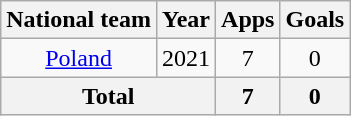<table class=wikitable style=text-align:center>
<tr>
<th>National team</th>
<th>Year</th>
<th>Apps</th>
<th>Goals</th>
</tr>
<tr>
<td rowspan="1"><a href='#'>Poland</a></td>
<td>2021</td>
<td>7</td>
<td>0</td>
</tr>
<tr>
<th colspan="2">Total</th>
<th>7</th>
<th>0</th>
</tr>
</table>
